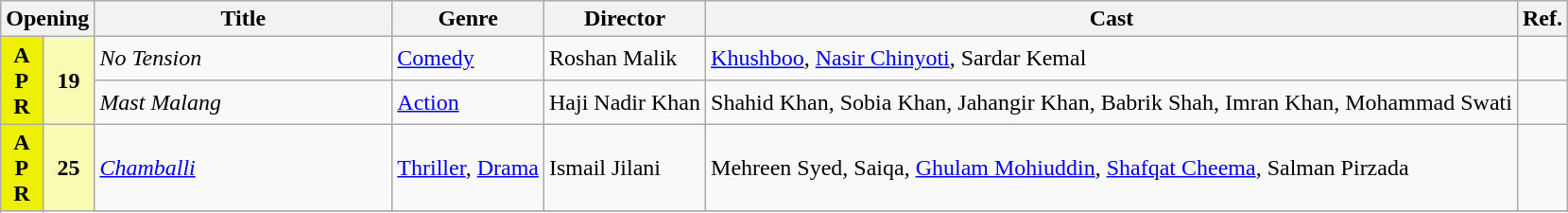<table class="wikitable">
<tr style="background:#b0e0e66; text-align:center;">
<th colspan="2"><strong>Opening</strong></th>
<th style="width:19%;"><strong>Title</strong></th>
<th><strong>Genre</strong></th>
<th><strong>Director</strong></th>
<th><strong>Cast</strong></th>
<th><strong>Ref.</strong></th>
</tr>
<tr>
<td rowspan="2" style="text-align:center; background:#eef003;"><strong>A<br>P<br>R</strong></td>
<td rowspan="2" style="text-align:center; textcolor:#000; background:#f9fab3;"><strong>19</strong></td>
<td><em>No Tension</em></td>
<td><a href='#'>Comedy</a></td>
<td>Roshan Malik</td>
<td><a href='#'>Khushboo</a>, <a href='#'>Nasir Chinyoti</a>, Sardar Kemal</td>
<td></td>
</tr>
<tr>
<td><em>Mast Malang</em></td>
<td><a href='#'>Action</a></td>
<td>Haji Nadir Khan</td>
<td>Shahid Khan, Sobia Khan, Jahangir Khan, Babrik Shah, Imran Khan, Mohammad Swati</td>
<td></td>
</tr>
<tr>
<td rowspan="2" style="text-align:center; background:#eef003;"><strong>A<br>P<br>R</strong></td>
<td rowspan="2" style="text-align:center; textcolor:#000; background:#f9fab3;"><strong>25</strong></td>
<td><a href='#'><em>Chamballi</em></a></td>
<td><a href='#'>Thriller</a>, <a href='#'>Drama</a></td>
<td>Ismail Jilani</td>
<td>Mehreen Syed, Saiqa, <a href='#'>Ghulam Mohiuddin</a>, <a href='#'>Shafqat Cheema</a>, Salman Pirzada</td>
<td></td>
</tr>
<tr>
</tr>
</table>
